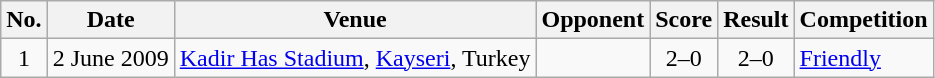<table class="wikitable sortable">
<tr>
<th scope="col">No.</th>
<th scope="col">Date</th>
<th scope="col">Venue</th>
<th scope="col">Opponent</th>
<th scope="col">Score</th>
<th scope="col">Result</th>
<th scope="col">Competition</th>
</tr>
<tr>
<td align="center">1</td>
<td>2 June 2009</td>
<td><a href='#'>Kadir Has Stadium</a>, <a href='#'>Kayseri</a>, Turkey</td>
<td></td>
<td align="center">2–0</td>
<td align="center">2–0</td>
<td><a href='#'>Friendly</a></td>
</tr>
</table>
